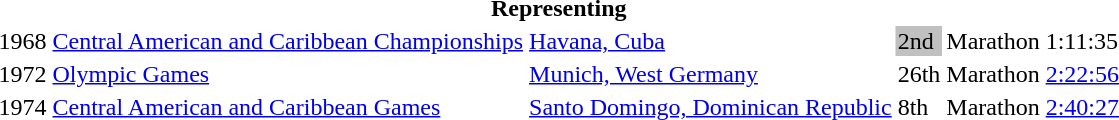<table>
<tr>
<th colspan="6">Representing </th>
</tr>
<tr>
<td>1968</td>
<td><a href='#'>Central American and Caribbean Championships</a></td>
<td><a href='#'>Havana, Cuba</a></td>
<td bgcolor=silver>2nd</td>
<td>Marathon</td>
<td>1:11:35</td>
</tr>
<tr>
<td>1972</td>
<td><a href='#'>Olympic Games</a></td>
<td><a href='#'>Munich, West Germany</a></td>
<td>26th</td>
<td>Marathon</td>
<td><a href='#'>2:22:56</a></td>
</tr>
<tr>
<td>1974</td>
<td><a href='#'>Central American and Caribbean Games</a></td>
<td><a href='#'>Santo Domingo, Dominican Republic</a></td>
<td>8th</td>
<td>Marathon</td>
<td><a href='#'>2:40:27</a></td>
</tr>
</table>
